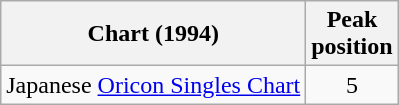<table class="wikitable">
<tr>
<th>Chart (1994)</th>
<th>Peak<br>position</th>
</tr>
<tr>
<td>Japanese <a href='#'>Oricon Singles Chart</a></td>
<td align="center">5</td>
</tr>
</table>
